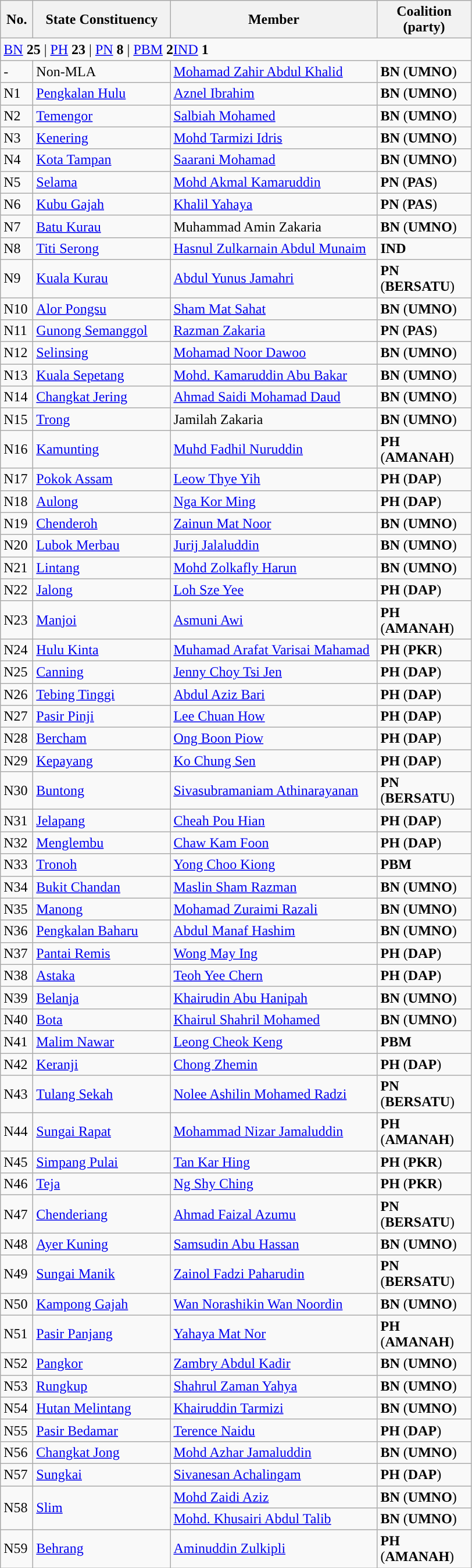<table class="wikitable sortable">
<tr>
<th style="width:30px;">No.</th>
<th style="width:150px;">State Constituency</th>
<th style="width:230px;">Member</th>
<th style="width:100px;">Coalition (party)</th>
</tr>
<tr>
<td colspan="7"><a href='#'>BN</a> <strong>25</strong> | <a href='#'>PH</a> <strong>23</strong> | <a href='#'>PN</a> <strong>8</strong> | <a href='#'>PBM</a> <strong>2</strong><a href='#'>IND</a> <strong>1</strong></td>
</tr>
<tr>
<td>-</td>
<td>Non-MLA</td>
<td><a href='#'>Mohamad Zahir Abdul Khalid</a></td>
<td style="background:"><strong>BN</strong> (<strong>UMNO</strong>)</td>
</tr>
<tr>
<td>N1</td>
<td><a href='#'>Pengkalan Hulu</a></td>
<td><a href='#'>Aznel Ibrahim</a></td>
<td style="background:"><strong>BN</strong> (<strong>UMNO</strong>)</td>
</tr>
<tr>
<td>N2</td>
<td><a href='#'>Temengor</a></td>
<td><a href='#'>Salbiah Mohamed</a></td>
<td style="background:"><strong>BN</strong> (<strong>UMNO</strong>)</td>
</tr>
<tr>
<td>N3</td>
<td><a href='#'>Kenering</a></td>
<td><a href='#'>Mohd Tarmizi Idris</a></td>
<td style="background:"><strong>BN</strong> (<strong>UMNO</strong>)</td>
</tr>
<tr>
<td>N4</td>
<td><a href='#'>Kota Tampan</a></td>
<td><a href='#'>Saarani Mohamad</a></td>
<td style="background:"><strong>BN</strong> (<strong>UMNO</strong>)</td>
</tr>
<tr>
<td>N5</td>
<td><a href='#'>Selama</a></td>
<td><a href='#'>Mohd Akmal Kamaruddin</a></td>
<td style="background:"><strong>PN</strong> (<strong>PAS</strong>)</td>
</tr>
<tr>
<td>N6</td>
<td><a href='#'>Kubu Gajah</a></td>
<td><a href='#'>Khalil Yahaya</a></td>
<td style="background:"><strong>PN</strong> (<strong>PAS</strong>)</td>
</tr>
<tr>
<td>N7</td>
<td><a href='#'>Batu Kurau</a></td>
<td>Muhammad Amin Zakaria</td>
<td style="background:"><strong>BN</strong> (<strong>UMNO</strong>)</td>
</tr>
<tr>
<td>N8</td>
<td><a href='#'>Titi Serong</a></td>
<td><a href='#'>Hasnul Zulkarnain Abdul Munaim</a></td>
<td style="background:"><strong>IND</strong></td>
</tr>
<tr>
<td>N9</td>
<td><a href='#'>Kuala Kurau</a></td>
<td><a href='#'>Abdul Yunus Jamahri</a></td>
<td style="background:"><strong>PN</strong> (<strong>BERSATU</strong>)</td>
</tr>
<tr>
<td>N10</td>
<td><a href='#'>Alor Pongsu</a></td>
<td><a href='#'>Sham Mat Sahat</a></td>
<td style="background:"><strong>BN</strong> (<strong>UMNO</strong>)</td>
</tr>
<tr>
<td>N11</td>
<td><a href='#'>Gunong Semanggol</a></td>
<td><a href='#'>Razman Zakaria</a></td>
<td style="background:"><strong>PN</strong> (<strong>PAS</strong>)</td>
</tr>
<tr>
<td>N12</td>
<td><a href='#'>Selinsing</a></td>
<td><a href='#'>Mohamad Noor Dawoo</a></td>
<td style="background:"><strong>BN</strong> (<strong>UMNO</strong>)</td>
</tr>
<tr>
<td>N13</td>
<td><a href='#'>Kuala Sepetang</a></td>
<td><a href='#'>Mohd. Kamaruddin Abu Bakar</a></td>
<td style="background:"><strong>BN</strong> (<strong>UMNO</strong>)</td>
</tr>
<tr>
<td>N14</td>
<td><a href='#'>Changkat Jering</a></td>
<td><a href='#'>Ahmad Saidi Mohamad Daud</a></td>
<td style="background:"><strong>BN</strong> (<strong>UMNO</strong>)</td>
</tr>
<tr>
<td>N15</td>
<td><a href='#'>Trong</a></td>
<td>Jamilah Zakaria</td>
<td style="background:"><strong>BN</strong> (<strong>UMNO</strong>)</td>
</tr>
<tr>
<td>N16</td>
<td><a href='#'>Kamunting</a></td>
<td><a href='#'>Muhd Fadhil Nuruddin</a></td>
<td style="background:"><strong>PH</strong> (<strong>AMANAH</strong>)</td>
</tr>
<tr>
<td>N17</td>
<td><a href='#'>Pokok Assam</a></td>
<td><a href='#'>Leow Thye Yih</a></td>
<td style="background:"><strong>PH</strong> (<strong>DAP</strong>)</td>
</tr>
<tr>
<td>N18</td>
<td><a href='#'>Aulong</a></td>
<td><a href='#'>Nga Kor Ming</a></td>
<td style="background:"><strong>PH</strong> (<strong>DAP</strong>)</td>
</tr>
<tr>
<td>N19</td>
<td><a href='#'>Chenderoh</a></td>
<td><a href='#'>Zainun Mat Noor</a></td>
<td style="background:"><strong>BN</strong> (<strong>UMNO</strong>)</td>
</tr>
<tr>
<td>N20</td>
<td><a href='#'>Lubok Merbau</a></td>
<td><a href='#'>Jurij Jalaluddin</a></td>
<td style="background:"><strong>BN</strong> (<strong>UMNO</strong>)</td>
</tr>
<tr>
<td>N21</td>
<td><a href='#'>Lintang</a></td>
<td><a href='#'>Mohd Zolkafly Harun</a></td>
<td style="background:"><strong>BN</strong> (<strong>UMNO</strong>)</td>
</tr>
<tr>
<td>N22</td>
<td><a href='#'>Jalong</a></td>
<td><a href='#'>Loh Sze Yee</a></td>
<td style="background:"><strong>PH</strong> (<strong>DAP</strong>)</td>
</tr>
<tr>
<td>N23</td>
<td><a href='#'>Manjoi</a></td>
<td><a href='#'>Asmuni Awi</a></td>
<td style="background:"><strong>PH</strong> (<strong>AMANAH</strong>)</td>
</tr>
<tr>
<td>N24</td>
<td><a href='#'>Hulu Kinta</a></td>
<td><a href='#'>Muhamad Arafat Varisai Mahamad</a></td>
<td style="background:"><strong>PH</strong> (<strong>PKR</strong>)</td>
</tr>
<tr>
<td>N25</td>
<td><a href='#'>Canning</a></td>
<td><a href='#'>Jenny Choy Tsi Jen</a></td>
<td style="background:"><strong>PH</strong> (<strong>DAP</strong>)</td>
</tr>
<tr>
<td>N26</td>
<td><a href='#'>Tebing Tinggi</a></td>
<td><a href='#'>Abdul Aziz Bari</a></td>
<td style="background:"><strong>PH</strong> (<strong>DAP</strong>)</td>
</tr>
<tr>
<td>N27</td>
<td><a href='#'>Pasir Pinji</a></td>
<td><a href='#'>Lee Chuan How</a></td>
<td style="background:"><strong>PH</strong> (<strong>DAP</strong>)</td>
</tr>
<tr>
<td>N28</td>
<td><a href='#'>Bercham</a></td>
<td><a href='#'>Ong Boon Piow</a></td>
<td style="background:"><strong>PH</strong> (<strong>DAP</strong>)</td>
</tr>
<tr>
<td>N29</td>
<td><a href='#'>Kepayang</a></td>
<td><a href='#'>Ko Chung Sen</a></td>
<td style="background:"><strong>PH</strong> (<strong>DAP</strong>)</td>
</tr>
<tr>
<td>N30</td>
<td><a href='#'>Buntong</a></td>
<td><a href='#'>Sivasubramaniam Athinarayanan</a></td>
<td style="background:"><strong>PN</strong> (<strong>BERSATU</strong>)</td>
</tr>
<tr>
<td>N31</td>
<td><a href='#'>Jelapang</a></td>
<td><a href='#'>Cheah Pou Hian</a></td>
<td style="background:"><strong>PH</strong> (<strong>DAP</strong>)</td>
</tr>
<tr>
<td>N32</td>
<td><a href='#'>Menglembu</a></td>
<td><a href='#'>Chaw Kam Foon</a></td>
<td style="background:"><strong>PH</strong> (<strong>DAP</strong>)</td>
</tr>
<tr>
<td>N33</td>
<td><a href='#'>Tronoh</a></td>
<td><a href='#'>Yong Choo Kiong</a></td>
<td style="background:"><strong>PBM</strong></td>
</tr>
<tr>
<td>N34</td>
<td><a href='#'>Bukit Chandan</a></td>
<td><a href='#'>Maslin Sham Razman</a></td>
<td style="background:"><strong>BN</strong> (<strong>UMNO</strong>)</td>
</tr>
<tr>
<td>N35</td>
<td><a href='#'>Manong</a></td>
<td><a href='#'>Mohamad Zuraimi Razali</a></td>
<td style="background:"><strong>BN</strong> (<strong>UMNO</strong>)</td>
</tr>
<tr>
<td>N36</td>
<td><a href='#'>Pengkalan Baharu</a></td>
<td><a href='#'>Abdul Manaf Hashim</a></td>
<td style="background:"><strong>BN</strong> (<strong>UMNO</strong>)</td>
</tr>
<tr>
<td>N37</td>
<td><a href='#'>Pantai Remis</a></td>
<td><a href='#'>Wong May Ing</a></td>
<td style="background:"><strong>PH</strong> (<strong>DAP</strong>)</td>
</tr>
<tr>
<td>N38</td>
<td><a href='#'>Astaka</a></td>
<td><a href='#'>Teoh Yee Chern</a></td>
<td style="background:"><strong>PH</strong> (<strong>DAP</strong>)</td>
</tr>
<tr>
<td>N39</td>
<td><a href='#'>Belanja</a></td>
<td><a href='#'>Khairudin Abu Hanipah</a></td>
<td style="background:"><strong>BN</strong> (<strong>UMNO</strong>)</td>
</tr>
<tr>
<td>N40</td>
<td><a href='#'>Bota</a></td>
<td><a href='#'>Khairul Shahril Mohamed</a></td>
<td style="background:"><strong>BN</strong> (<strong>UMNO</strong>)</td>
</tr>
<tr>
<td>N41</td>
<td><a href='#'>Malim Nawar</a></td>
<td><a href='#'>Leong Cheok Keng</a></td>
<td style="background:"><strong>PBM</strong></td>
</tr>
<tr>
<td>N42</td>
<td><a href='#'>Keranji</a></td>
<td><a href='#'>Chong Zhemin</a></td>
<td style="background:"><strong>PH</strong> (<strong>DAP</strong>)</td>
</tr>
<tr>
<td>N43</td>
<td><a href='#'>Tulang Sekah</a></td>
<td><a href='#'>Nolee Ashilin Mohamed Radzi</a></td>
<td style="background:"><strong>PN</strong> (<strong>BERSATU</strong>)</td>
</tr>
<tr>
<td>N44</td>
<td><a href='#'>Sungai Rapat</a></td>
<td><a href='#'>Mohammad Nizar Jamaluddin</a></td>
<td style="background:"><strong>PH</strong> (<strong>AMANAH</strong>)</td>
</tr>
<tr>
<td>N45</td>
<td><a href='#'>Simpang Pulai</a></td>
<td><a href='#'>Tan Kar Hing</a></td>
<td style="background:"><strong>PH</strong> (<strong>PKR</strong>)</td>
</tr>
<tr>
<td>N46</td>
<td><a href='#'>Teja</a></td>
<td><a href='#'>Ng Shy Ching</a></td>
<td style="background:"><strong>PH</strong> (<strong>PKR</strong>)</td>
</tr>
<tr>
<td>N47</td>
<td><a href='#'>Chenderiang</a></td>
<td><a href='#'>Ahmad Faizal Azumu</a></td>
<td style="background:"><strong>PN</strong> (<strong>BERSATU</strong>)</td>
</tr>
<tr>
<td>N48</td>
<td><a href='#'>Ayer Kuning</a></td>
<td><a href='#'>Samsudin Abu Hassan</a></td>
<td style="background:"><strong>BN</strong> (<strong>UMNO</strong>)</td>
</tr>
<tr>
<td>N49</td>
<td><a href='#'>Sungai Manik</a></td>
<td><a href='#'>Zainol Fadzi Paharudin</a></td>
<td style="background:"><strong>PN</strong> (<strong>BERSATU</strong>)</td>
</tr>
<tr>
<td>N50</td>
<td><a href='#'>Kampong Gajah</a></td>
<td><a href='#'>Wan Norashikin Wan Noordin</a></td>
<td style="background:"><strong>BN</strong> (<strong>UMNO</strong>)</td>
</tr>
<tr>
<td>N51</td>
<td><a href='#'>Pasir Panjang</a></td>
<td><a href='#'>Yahaya Mat Nor</a></td>
<td style="background:"><strong>PH</strong> (<strong>AMANAH</strong>)</td>
</tr>
<tr>
<td>N52</td>
<td><a href='#'>Pangkor</a></td>
<td><a href='#'>Zambry Abdul Kadir</a></td>
<td style="background:"><strong>BN</strong> (<strong>UMNO</strong>)</td>
</tr>
<tr>
<td>N53</td>
<td><a href='#'>Rungkup</a></td>
<td><a href='#'>Shahrul Zaman Yahya</a></td>
<td style="background:"><strong>BN</strong> (<strong>UMNO</strong>)</td>
</tr>
<tr>
<td>N54</td>
<td><a href='#'>Hutan Melintang</a></td>
<td><a href='#'>Khairuddin Tarmizi</a></td>
<td style="background:"><strong>BN</strong> (<strong>UMNO</strong>)</td>
</tr>
<tr>
<td>N55</td>
<td><a href='#'>Pasir Bedamar</a></td>
<td><a href='#'>Terence Naidu</a></td>
<td style="background:"><strong>PH</strong> (<strong>DAP</strong>)</td>
</tr>
<tr>
<td>N56</td>
<td><a href='#'>Changkat Jong</a></td>
<td><a href='#'>Mohd Azhar Jamaluddin</a></td>
<td style="background:"><strong>BN</strong> (<strong>UMNO</strong>)</td>
</tr>
<tr>
<td>N57</td>
<td><a href='#'>Sungkai</a></td>
<td><a href='#'>Sivanesan Achalingam</a></td>
<td style="background:"><strong>PH</strong> (<strong>DAP</strong>)</td>
</tr>
<tr>
<td rowspan="2">N58</td>
<td rowspan="2"><a href='#'>Slim</a></td>
<td><a href='#'>Mohd Zaidi Aziz</a> </td>
<td style="background:"><strong>BN</strong> (<strong>UMNO</strong>)</td>
</tr>
<tr>
<td><a href='#'>Mohd. Khusairi Abdul Talib</a> </td>
<td style="background:"><strong>BN</strong> (<strong>UMNO</strong>)</td>
</tr>
<tr>
<td>N59</td>
<td><a href='#'>Behrang</a></td>
<td><a href='#'>Aminuddin Zulkipli</a></td>
<td style="background:"><strong>PH</strong> (<strong>AMANAH</strong>)</td>
</tr>
</table>
